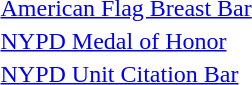<table>
<tr>
<td></td>
<td><a href='#'>American Flag Breast Bar</a></td>
</tr>
<tr>
<td></td>
<td><a href='#'>NYPD Medal of Honor</a></td>
</tr>
<tr>
<td></td>
<td><a href='#'>NYPD Unit Citation Bar</a></td>
</tr>
</table>
